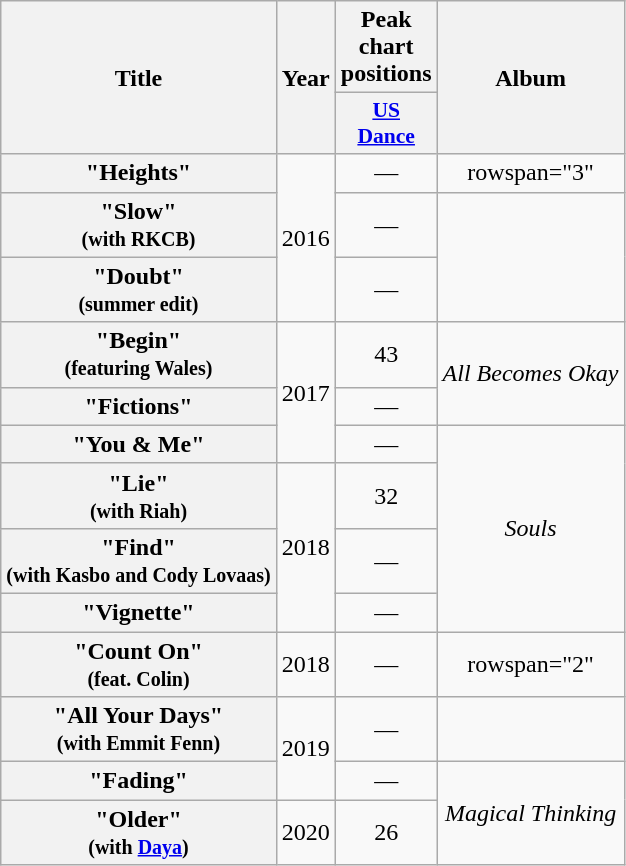<table class="wikitable plainrowheaders" style="text-align:center;">
<tr>
<th scope="col" rowspan="2">Title</th>
<th scope="col" rowspan="2">Year</th>
<th scope="col" colspan="1">Peak chart positions</th>
<th scope="col" rowspan="2">Album</th>
</tr>
<tr>
<th scope="col" style="width:2.5em;font-size:90%;"><a href='#'>US<br>Dance</a><br></th>
</tr>
<tr>
<th scope="row">"Heights"</th>
<td rowspan="3">2016</td>
<td>—</td>
<td>rowspan="3" </td>
</tr>
<tr>
<th scope="row">"Slow" <small><br>(with RKCB)<br></small></th>
<td>—</td>
</tr>
<tr>
<th scope="row">"Doubt" <small><br>(summer edit)<br></small></th>
<td>—</td>
</tr>
<tr>
<th scope="row">"Begin" <small><br>(featuring Wales)<br></small></th>
<td rowspan="3">2017</td>
<td>43</td>
<td rowspan="2"><em>All Becomes Okay</em></td>
</tr>
<tr>
<th scope="row">"Fictions"</th>
<td>—</td>
</tr>
<tr>
<th scope="row">"You & Me"</th>
<td>—</td>
<td rowspan="4"><em>Souls</em></td>
</tr>
<tr>
<th scope="row">"Lie" <small><br>(with Riah)<br></small></th>
<td rowspan="3">2018</td>
<td>32</td>
</tr>
<tr>
<th scope="row">"Find" <br><small>(with Kasbo and Cody Lovaas)<br></small></th>
<td>—</td>
</tr>
<tr>
<th scope="row">"Vignette"</th>
<td>—</td>
</tr>
<tr>
<th scope="row">"Count On"<br><small>(feat. Colin)</small></th>
<td>2018</td>
<td>—</td>
<td>rowspan="2" </td>
</tr>
<tr>
<th scope="row">"All Your Days"<br><small>(with Emmit Fenn)</small></th>
<td rowspan="2">2019</td>
<td>—</td>
</tr>
<tr>
<th scope="row">"Fading"</th>
<td>—</td>
<td rowspan="2"><em>Magical Thinking</em></td>
</tr>
<tr>
<th scope="row">"Older"<br><small>(with <a href='#'>Daya</a>)</small></th>
<td>2020</td>
<td>26</td>
</tr>
</table>
